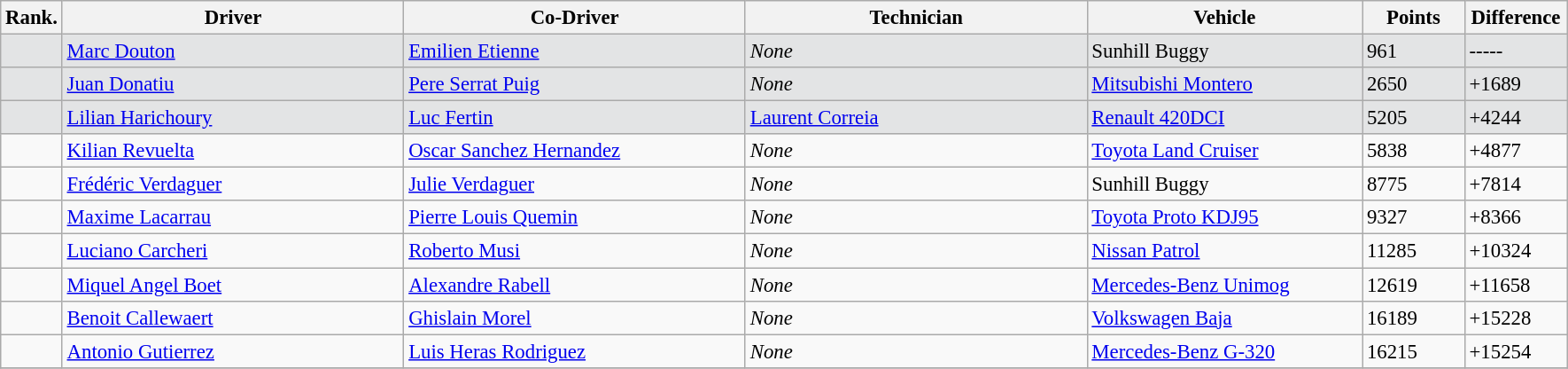<table class="wikitable" style="font-size:95%">
<tr>
<th>Rank.</th>
<th width="250px">Driver</th>
<th width="250px">Co-Driver</th>
<th width="250px">Technician</th>
<th width="200px">Vehicle</th>
<th width="70px">Points</th>
<th width="70px">Difference</th>
</tr>
<tr bgcolor=#E3E4E5>
<td></td>
<td> <a href='#'>Marc Douton</a></td>
<td> <a href='#'>Emilien Etienne</a></td>
<td><em>None</em></td>
<td>Sunhill Buggy</td>
<td>961</td>
<td>-----</td>
</tr>
<tr bgcolor=#E3E4E5>
<td></td>
<td> <a href='#'>Juan Donatiu</a></td>
<td> <a href='#'>Pere Serrat Puig</a></td>
<td><em>None</em></td>
<td><a href='#'>Mitsubishi Montero</a></td>
<td>2650</td>
<td>+1689</td>
</tr>
<tr bgcolor=#E3E4E5>
<td></td>
<td> <a href='#'>Lilian Harichoury</a></td>
<td> <a href='#'>Luc Fertin</a></td>
<td> <a href='#'>Laurent Correia</a></td>
<td><a href='#'>Renault 420DCI</a></td>
<td>5205</td>
<td>+4244</td>
</tr>
<tr>
<td></td>
<td> <a href='#'>Kilian Revuelta</a></td>
<td> <a href='#'>Oscar Sanchez Hernandez</a></td>
<td><em>None</em></td>
<td><a href='#'>Toyota Land Cruiser</a></td>
<td>5838</td>
<td>+4877</td>
</tr>
<tr>
<td></td>
<td> <a href='#'>Frédéric Verdaguer</a></td>
<td> <a href='#'>Julie Verdaguer</a></td>
<td><em>None</em></td>
<td>Sunhill Buggy</td>
<td>8775</td>
<td>+7814</td>
</tr>
<tr>
<td></td>
<td> <a href='#'>Maxime Lacarrau</a></td>
<td> <a href='#'>Pierre Louis Quemin</a></td>
<td><em>None</em></td>
<td><a href='#'>Toyota Proto KDJ95</a></td>
<td>9327</td>
<td>+8366</td>
</tr>
<tr>
<td></td>
<td> <a href='#'>Luciano Carcheri</a></td>
<td> <a href='#'>Roberto Musi</a></td>
<td><em>None</em></td>
<td><a href='#'>Nissan Patrol</a></td>
<td>11285</td>
<td>+10324</td>
</tr>
<tr>
<td></td>
<td> <a href='#'>Miquel Angel Boet</a></td>
<td> <a href='#'>Alexandre Rabell</a></td>
<td><em>None</em></td>
<td><a href='#'>Mercedes-Benz Unimog</a></td>
<td>12619</td>
<td>+11658</td>
</tr>
<tr>
<td></td>
<td> <a href='#'>Benoit Callewaert</a></td>
<td> <a href='#'>Ghislain Morel</a></td>
<td><em>None</em></td>
<td><a href='#'>Volkswagen Baja</a></td>
<td>16189</td>
<td>+15228</td>
</tr>
<tr>
<td></td>
<td> <a href='#'>Antonio Gutierrez</a></td>
<td> <a href='#'>Luis Heras Rodriguez</a></td>
<td><em>None</em></td>
<td><a href='#'>Mercedes-Benz G-320</a></td>
<td>16215</td>
<td>+15254</td>
</tr>
<tr>
</tr>
</table>
